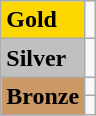<table class="wikitable">
<tr>
<td bgcolor="gold"><strong>Gold</strong></td>
<td></td>
</tr>
<tr>
<td bgcolor="silver"><strong>Silver</strong></td>
<td></td>
</tr>
<tr>
<td rowspan="2" bgcolor="#cc9966"><strong>Bronze</strong></td>
<td></td>
</tr>
<tr>
<td></td>
</tr>
</table>
